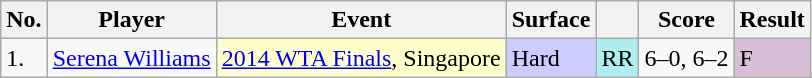<table class="wikitable sortable">
<tr>
<th>No.</th>
<th>Player</th>
<th>Event</th>
<th>Surface</th>
<th></th>
<th>Score</th>
<th>Result</th>
</tr>
<tr>
<td>1.</td>
<td> <a href='#'>Serena Williams</a></td>
<td style="background:#ffc;"><a href='#'>2014 WTA Finals</a>, Singapore</td>
<td style="background:#ccf;">Hard</td>
<td style="background:#afeeee;">RR</td>
<td>6–0, 6–2</td>
<td style="background:thistle;">F</td>
</tr>
</table>
